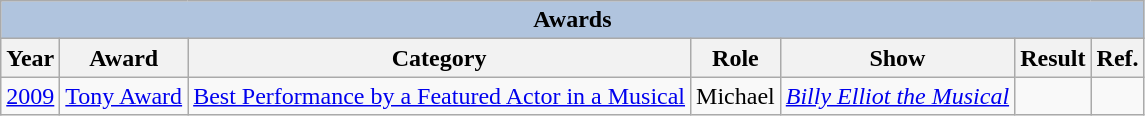<table class="wikitable" style="text-align: center;">
<tr>
<th colspan=7 style="background:#B0C4DE;">Awards</th>
</tr>
<tr>
<th>Year</th>
<th>Award</th>
<th>Category</th>
<th>Role</th>
<th>Show</th>
<th>Result</th>
<th>Ref.</th>
</tr>
<tr>
<td><a href='#'>2009</a></td>
<td><a href='#'>Tony Award</a></td>
<td><a href='#'>Best Performance by a Featured Actor in a Musical</a></td>
<td>Michael</td>
<td><em><a href='#'>Billy Elliot the Musical</a></em></td>
<td></td>
<td></td>
</tr>
</table>
